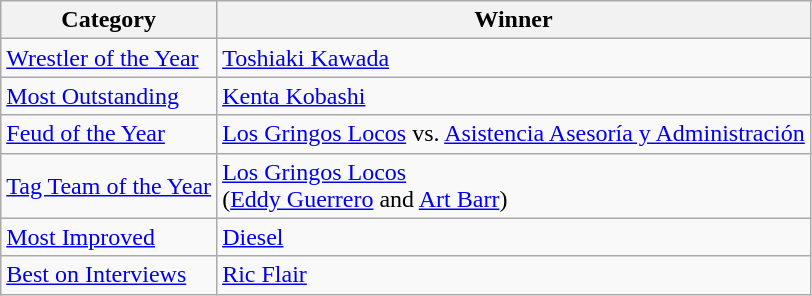<table class="wikitable">
<tr>
<th>Category</th>
<th>Winner</th>
</tr>
<tr>
<td><a href='#'>Wrestler of the Year</a></td>
<td><a href='#'>Toshiaki Kawada</a></td>
</tr>
<tr>
<td><a href='#'>Most Outstanding</a></td>
<td><a href='#'>Kenta Kobashi</a></td>
</tr>
<tr>
<td><a href='#'>Feud of the Year</a></td>
<td><a href='#'>Los Gringos Locos</a> vs. <a href='#'>Asistencia Asesoría y Administración</a></td>
</tr>
<tr>
<td><a href='#'>Tag Team of the Year</a></td>
<td><a href='#'>Los Gringos Locos</a><br>(<a href='#'>Eddy Guerrero</a> and <a href='#'>Art Barr</a>)</td>
</tr>
<tr>
<td><a href='#'>Most Improved</a></td>
<td><a href='#'>Diesel</a></td>
</tr>
<tr>
<td><a href='#'>Best on Interviews</a></td>
<td><a href='#'>Ric Flair</a></td>
</tr>
</table>
